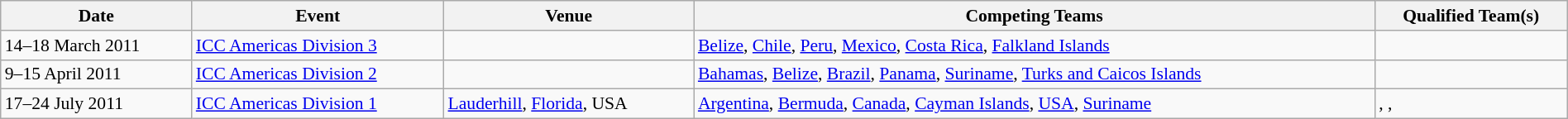<table class="wikitable" style="font-size:90%; width: 100%; text-align: left;">
<tr>
<th>Date</th>
<th>Event</th>
<th>Venue</th>
<th>Competing Teams</th>
<th>Qualified Team(s)</th>
</tr>
<tr>
<td>14–18 March 2011</td>
<td><a href='#'>ICC Americas Division 3</a></td>
<td></td>
<td><a href='#'>Belize</a>, <a href='#'>Chile</a>, <a href='#'>Peru</a>, <a href='#'>Mexico</a>, <a href='#'>Costa Rica</a>, <a href='#'>Falkland Islands</a></td>
<td></td>
</tr>
<tr>
<td>9–15 April 2011</td>
<td><a href='#'>ICC Americas Division 2</a></td>
<td></td>
<td><a href='#'>Bahamas</a>, <a href='#'>Belize</a>, <a href='#'>Brazil</a>, <a href='#'>Panama</a>, <a href='#'>Suriname</a>, <a href='#'>Turks and Caicos Islands</a></td>
<td></td>
</tr>
<tr>
<td>17–24 July 2011</td>
<td><a href='#'>ICC Americas Division 1</a></td>
<td> <a href='#'>Lauderhill</a>, <a href='#'>Florida</a>, USA</td>
<td><a href='#'>Argentina</a>, <a href='#'>Bermuda</a>, <a href='#'>Canada</a>, <a href='#'>Cayman Islands</a>, <a href='#'>USA</a>, <a href='#'>Suriname</a></td>
<td>, , </td>
</tr>
</table>
